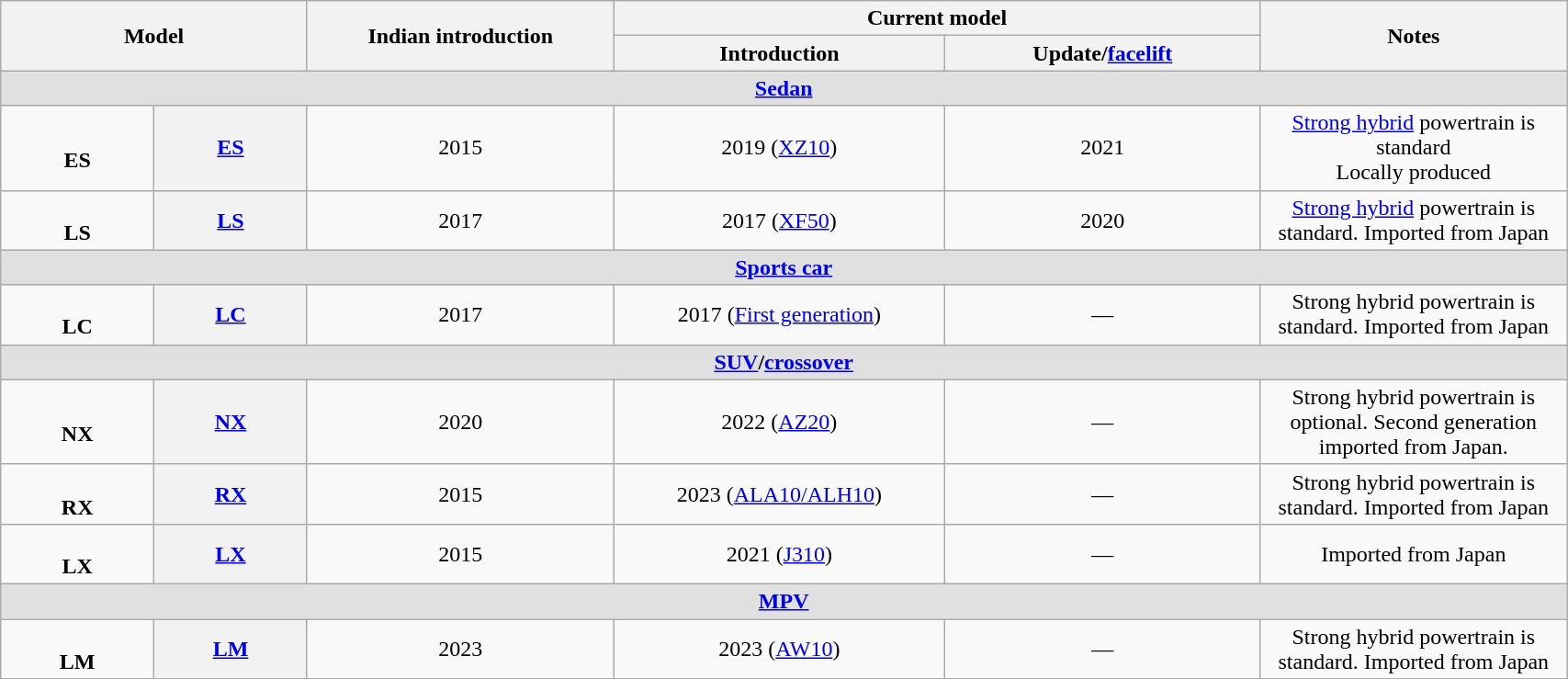<table class="wikitable" style="text-align: center; width: 90%">
<tr>
<th colspan="2" rowspan="2" width="9%">Model</th>
<th rowspan="2" width="9%">Indian introduction</th>
<th scope="col" colspan=2>Current model</th>
<th rowspan="2" width="9%">Notes</th>
</tr>
<tr>
<th width="9%">Introduction</th>
<th width="9%">Update/<a href='#'>facelift</a></th>
</tr>
<tr>
<td style="background-color:#e0e0e0;" colspan=6><strong><a href='#'>Sedan</a></strong></td>
</tr>
<tr>
<td><br><strong>ES</strong></td>
<th scope="row"><a href='#'>ES</a></th>
<td>2015</td>
<td>2019 (<a href='#'>XZ10</a>)</td>
<td>2021</td>
<td><a href='#'>Strong hybrid</a> powertrain is standard <br> Locally produced</td>
</tr>
<tr>
<td><br><strong>LS</strong></td>
<th scope="row"><a href='#'>LS</a></th>
<td>2017</td>
<td>2017 (<a href='#'>XF50</a>)</td>
<td>2020</td>
<td><a href='#'>Strong hybrid</a> powertrain is standard. Imported from Japan</td>
</tr>
<tr>
<td style="background-color:#e0e0e0;" colspan=6><strong><a href='#'>Sports car</a></strong></td>
</tr>
<tr>
<td><br><strong>LC</strong></td>
<th scope="row"><a href='#'>LC</a></th>
<td>2017</td>
<td>2017 (<a href='#'>First generation</a>)</td>
<td>—</td>
<td>Strong hybrid powertrain is standard. Imported from Japan</td>
</tr>
<tr>
<td style="background-color:#e0e0e0;" colspan=6><strong><a href='#'>SUV</a>/<a href='#'>crossover</a></strong></td>
</tr>
<tr>
<td><br><strong>NX</strong></td>
<th scope="row"><a href='#'>NX</a></th>
<td>2020</td>
<td>2022 (<a href='#'>AZ20</a>)</td>
<td>—</td>
<td>Strong hybrid powertrain is optional. Second generation imported from Japan.</td>
</tr>
<tr>
<td><br><strong>RX</strong></td>
<th scope="row"><a href='#'>RX</a></th>
<td>2015</td>
<td>2023 (<a href='#'>ALA10/ALH10</a>)</td>
<td>—</td>
<td>Strong hybrid powertrain is standard. Imported from Japan</td>
</tr>
<tr>
<td><br><strong>LX</strong></td>
<th scope="row"><a href='#'>LX</a></th>
<td>2015</td>
<td>2021 (<a href='#'>J310</a>)</td>
<td>—</td>
<td>Imported from Japan</td>
</tr>
<tr>
<td style="background-color:#e0e0e0;" colspan=6><strong><a href='#'>MPV</a></strong></td>
</tr>
<tr>
<td><br><strong>LM</strong></td>
<th scope="row"><a href='#'>LM</a></th>
<td>2023</td>
<td>2023 (<a href='#'>AW10</a>)</td>
<td>—</td>
<td>Strong hybrid powertrain is standard. Imported from Japan</td>
</tr>
</table>
